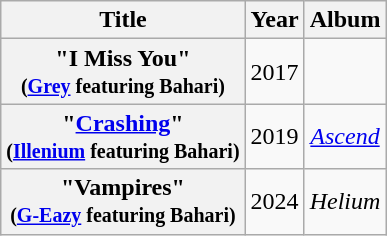<table class="wikitable plainrowheaders" style="text-align:center;">
<tr>
<th scope="col">Title</th>
<th scope="col">Year</th>
<th scope="col">Album</th>
</tr>
<tr>
<th scope="row">"I Miss You"<br><small>(<a href='#'>Grey</a> featuring Bahari)</small></th>
<td>2017</td>
<td></td>
</tr>
<tr>
<th scope="row">"<a href='#'>Crashing</a>"<br><small>(<a href='#'>Illenium</a> featuring Bahari)</small></th>
<td>2019</td>
<td><em><a href='#'>Ascend</a></em></td>
</tr>
<tr>
<th scope="row">"Vampires"<br><small>(<a href='#'>G-Eazy</a> featuring Bahari)</small></th>
<td>2024</td>
<td><em>Helium</em></td>
</tr>
</table>
